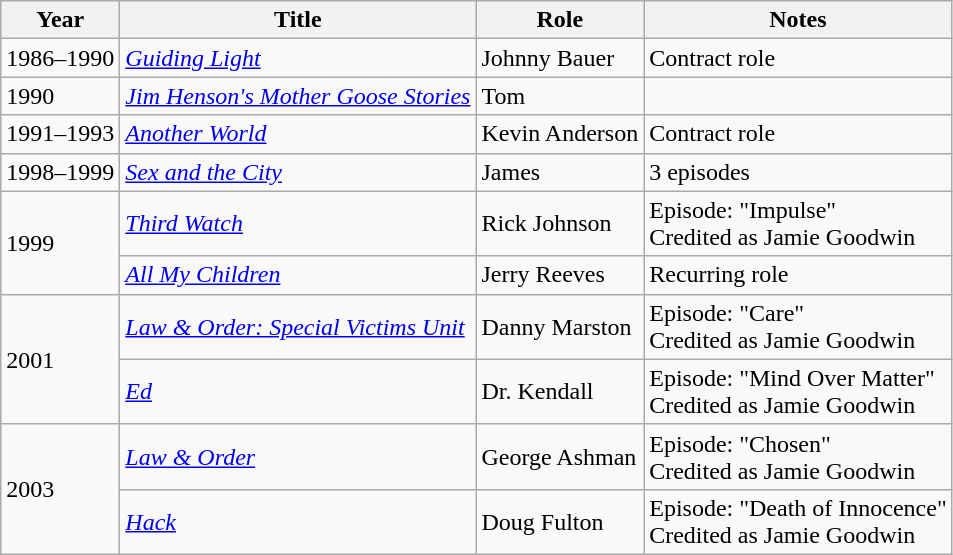<table class="wikitable">
<tr>
<th>Year</th>
<th>Title</th>
<th>Role</th>
<th>Notes</th>
</tr>
<tr>
<td>1986–1990</td>
<td><em><a href='#'>Guiding Light</a></em></td>
<td>Johnny Bauer</td>
<td>Contract role</td>
</tr>
<tr>
<td>1990</td>
<td><em><a href='#'>Jim Henson's Mother Goose Stories</a></em></td>
<td>Tom</td>
<td></td>
</tr>
<tr>
<td>1991–1993</td>
<td><em><a href='#'>Another World</a></em></td>
<td>Kevin Anderson</td>
<td>Contract role</td>
</tr>
<tr>
<td>1998–1999</td>
<td><em><a href='#'>Sex and the City</a></em></td>
<td>James</td>
<td>3 episodes</td>
</tr>
<tr>
<td rowspan="2">1999</td>
<td><em><a href='#'>Third Watch</a></em></td>
<td>Rick Johnson</td>
<td>Episode: "Impulse"<br>Credited as Jamie Goodwin</td>
</tr>
<tr>
<td><em><a href='#'>All My Children</a></em></td>
<td>Jerry Reeves</td>
<td>Recurring role</td>
</tr>
<tr>
<td rowspan="2">2001</td>
<td><em><a href='#'>Law & Order: Special Victims Unit</a></em></td>
<td>Danny Marston</td>
<td>Episode: "Care"<br>Credited as Jamie Goodwin</td>
</tr>
<tr>
<td><em><a href='#'>Ed</a></em></td>
<td>Dr. Kendall</td>
<td>Episode: "Mind Over Matter"<br>Credited as Jamie Goodwin</td>
</tr>
<tr>
<td rowspan="2">2003</td>
<td><em><a href='#'>Law & Order</a></em></td>
<td>George Ashman</td>
<td>Episode: "Chosen"<br>Credited as Jamie Goodwin</td>
</tr>
<tr>
<td><em><a href='#'>Hack</a></em></td>
<td>Doug Fulton</td>
<td>Episode: "Death of Innocence"<br>Credited as Jamie Goodwin</td>
</tr>
</table>
